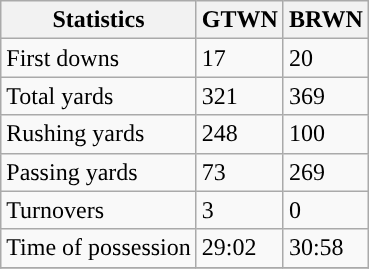<table class="wikitable">
<tr>
<th>Statistics</th>
<th>GTWN</th>
<th>BRWN</th>
</tr>
<tr>
<td>First downs</td>
<td>17</td>
<td>20</td>
</tr>
<tr>
<td>Total yards</td>
<td>321</td>
<td>369</td>
</tr>
<tr>
<td>Rushing yards</td>
<td>248</td>
<td>100</td>
</tr>
<tr>
<td>Passing yards</td>
<td>73</td>
<td>269</td>
</tr>
<tr>
<td>Turnovers</td>
<td>3</td>
<td>0</td>
</tr>
<tr>
<td>Time of possession</td>
<td>29:02</td>
<td>30:58</td>
</tr>
<tr>
</tr>
</table>
